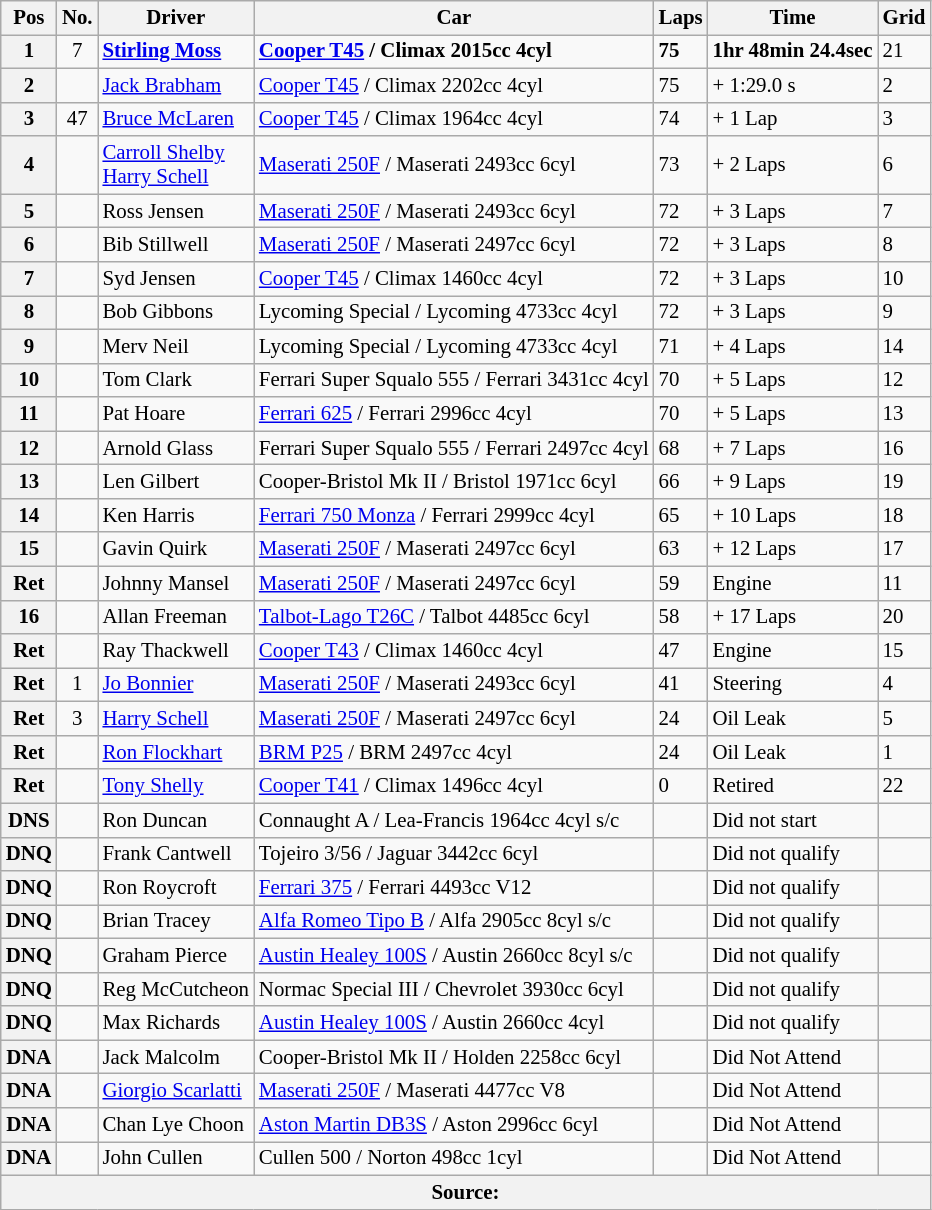<table class="wikitable" style="font-size: 87%;">
<tr>
<th>Pos</th>
<th>No.</th>
<th>Driver</th>
<th>Car</th>
<th>Laps</th>
<th>Time</th>
<th>Grid</th>
</tr>
<tr>
<th><strong>1</strong></th>
<td align=center>7</td>
<td><strong> <a href='#'>Stirling Moss</a></strong></td>
<td><strong><a href='#'>Cooper T45</a> / Climax 2015cc 4cyl</strong></td>
<td><strong>75</strong></td>
<td><strong>1hr 48min 24.4sec</strong></td>
<td>21</td>
</tr>
<tr>
<th>2</th>
<td align=center></td>
<td> <a href='#'>Jack Brabham</a></td>
<td><a href='#'>Cooper T45</a> / Climax 2202cc 4cyl</td>
<td>75</td>
<td>+ 1:29.0 s</td>
<td>2</td>
</tr>
<tr>
<th>3</th>
<td align=center>47</td>
<td> <a href='#'>Bruce McLaren</a></td>
<td><a href='#'>Cooper T45</a> / Climax 1964cc 4cyl</td>
<td>74</td>
<td>+ 1 Lap</td>
<td>3</td>
</tr>
<tr>
<th>4</th>
<td align=center></td>
<td> <a href='#'>Carroll Shelby</a><br> <a href='#'>Harry Schell</a></td>
<td><a href='#'>Maserati 250F</a> / Maserati 2493cc 6cyl</td>
<td>73</td>
<td>+ 2 Laps</td>
<td>6</td>
</tr>
<tr>
<th>5</th>
<td align=center></td>
<td> Ross Jensen</td>
<td><a href='#'>Maserati 250F</a> / Maserati 2493cc 6cyl</td>
<td>72</td>
<td>+ 3 Laps</td>
<td>7</td>
</tr>
<tr>
<th>6</th>
<td align=center></td>
<td> Bib Stillwell</td>
<td><a href='#'>Maserati 250F</a> / Maserati 2497cc 6cyl</td>
<td>72</td>
<td>+ 3 Laps</td>
<td>8</td>
</tr>
<tr>
<th>7</th>
<td align=center></td>
<td> Syd Jensen</td>
<td><a href='#'>Cooper T45</a> / Climax 1460cc 4cyl</td>
<td>72</td>
<td>+ 3 Laps</td>
<td>10</td>
</tr>
<tr>
<th>8</th>
<td align=center></td>
<td> Bob Gibbons</td>
<td>Lycoming Special / Lycoming 4733cc 4cyl</td>
<td>72</td>
<td>+ 3 Laps</td>
<td>9</td>
</tr>
<tr>
<th>9</th>
<td align=center></td>
<td> Merv Neil</td>
<td>Lycoming Special / Lycoming 4733cc 4cyl</td>
<td>71</td>
<td>+ 4 Laps</td>
<td>14</td>
</tr>
<tr>
<th>10</th>
<td align=center></td>
<td> Tom Clark</td>
<td>Ferrari Super Squalo 555 / Ferrari 3431cc 4cyl</td>
<td>70</td>
<td>+ 5 Laps</td>
<td>12</td>
</tr>
<tr>
<th>11</th>
<td align=center></td>
<td> Pat Hoare</td>
<td><a href='#'>Ferrari 625</a> / Ferrari 2996cc 4cyl</td>
<td>70</td>
<td>+ 5 Laps</td>
<td>13</td>
</tr>
<tr>
<th>12</th>
<td align=center></td>
<td> Arnold Glass</td>
<td>Ferrari Super Squalo 555 / Ferrari 2497cc 4cyl</td>
<td>68</td>
<td>+ 7 Laps</td>
<td>16</td>
</tr>
<tr>
<th>13</th>
<td align=center></td>
<td> Len Gilbert</td>
<td>Cooper-Bristol Mk II / Bristol 1971cc 6cyl</td>
<td>66</td>
<td>+ 9 Laps</td>
<td>19</td>
</tr>
<tr>
<th>14</th>
<td align=center></td>
<td> Ken Harris</td>
<td><a href='#'>Ferrari 750 Monza</a> / Ferrari 2999cc 4cyl</td>
<td>65</td>
<td>+ 10 Laps</td>
<td>18</td>
</tr>
<tr>
<th>15</th>
<td align=center></td>
<td> Gavin Quirk</td>
<td><a href='#'>Maserati 250F</a> / Maserati 2497cc 6cyl</td>
<td>63</td>
<td>+ 12 Laps</td>
<td>17</td>
</tr>
<tr>
<th>Ret</th>
<td align=center></td>
<td> Johnny Mansel</td>
<td><a href='#'>Maserati 250F</a> / Maserati 2497cc 6cyl</td>
<td>59</td>
<td>Engine</td>
<td>11</td>
</tr>
<tr>
<th>16</th>
<td align=center></td>
<td> Allan Freeman</td>
<td><a href='#'>Talbot-Lago T26C</a> / Talbot 4485cc 6cyl</td>
<td>58</td>
<td>+ 17 Laps</td>
<td>20</td>
</tr>
<tr>
<th>Ret</th>
<td align=center></td>
<td> Ray Thackwell</td>
<td><a href='#'>Cooper T43</a> / Climax 1460cc 4cyl</td>
<td>47</td>
<td>Engine</td>
<td>15</td>
</tr>
<tr>
<th>Ret</th>
<td align=center>1</td>
<td> <a href='#'>Jo Bonnier</a></td>
<td><a href='#'>Maserati 250F</a> / Maserati 2493cc 6cyl</td>
<td>41</td>
<td>Steering</td>
<td>4</td>
</tr>
<tr>
<th>Ret</th>
<td align=center>3</td>
<td> <a href='#'>Harry Schell</a></td>
<td><a href='#'>Maserati 250F</a> / Maserati 2497cc 6cyl</td>
<td>24</td>
<td>Oil Leak</td>
<td>5</td>
</tr>
<tr>
<th>Ret</th>
<td align=center></td>
<td> <a href='#'>Ron Flockhart</a></td>
<td><a href='#'>BRM P25</a> / BRM 2497cc 4cyl</td>
<td>24</td>
<td>Oil Leak</td>
<td>1</td>
</tr>
<tr>
<th>Ret</th>
<td align=center></td>
<td> <a href='#'>Tony Shelly</a></td>
<td><a href='#'>Cooper T41</a> / Climax 1496cc 4cyl</td>
<td>0</td>
<td>Retired</td>
<td>22</td>
</tr>
<tr>
<th>DNS</th>
<td align=center></td>
<td> Ron Duncan</td>
<td>Connaught A / Lea-Francis 1964cc 4cyl s/c</td>
<td></td>
<td>Did not start</td>
<td></td>
</tr>
<tr>
<th>DNQ</th>
<td align=center></td>
<td> Frank Cantwell</td>
<td>Tojeiro 3/56 / Jaguar 3442cc 6cyl</td>
<td></td>
<td>Did not qualify</td>
<td></td>
</tr>
<tr>
<th>DNQ</th>
<td align=center></td>
<td> Ron Roycroft</td>
<td><a href='#'>Ferrari 375</a> / Ferrari 4493cc V12</td>
<td></td>
<td>Did not qualify</td>
<td></td>
</tr>
<tr>
<th>DNQ</th>
<td align=center></td>
<td> Brian Tracey</td>
<td><a href='#'>Alfa Romeo Tipo B</a> / Alfa 2905cc 8cyl s/c</td>
<td></td>
<td>Did not qualify</td>
<td></td>
</tr>
<tr>
<th>DNQ</th>
<td align=center></td>
<td> Graham Pierce</td>
<td><a href='#'>Austin Healey 100S</a> / Austin 2660cc 8cyl s/c</td>
<td></td>
<td>Did not qualify</td>
<td></td>
</tr>
<tr>
<th>DNQ</th>
<td align=center></td>
<td> Reg McCutcheon</td>
<td>Normac Special III / Chevrolet 3930cc 6cyl</td>
<td></td>
<td>Did not qualify</td>
<td></td>
</tr>
<tr>
<th>DNQ</th>
<td align=center></td>
<td> Max Richards</td>
<td><a href='#'>Austin Healey 100S</a> / Austin 2660cc 4cyl</td>
<td></td>
<td>Did not qualify</td>
<td></td>
</tr>
<tr>
<th>DNA</th>
<td align=center></td>
<td> Jack Malcolm</td>
<td>Cooper-Bristol Mk II / Holden 2258cc 6cyl</td>
<td></td>
<td>Did Not Attend</td>
<td></td>
</tr>
<tr>
<th>DNA</th>
<td align=center></td>
<td> <a href='#'>Giorgio Scarlatti</a></td>
<td><a href='#'>Maserati 250F</a> / Maserati 4477cc V8</td>
<td></td>
<td>Did Not Attend</td>
<td></td>
</tr>
<tr>
<th>DNA</th>
<td align=center></td>
<td> Chan Lye Choon</td>
<td><a href='#'>Aston Martin DB3S</a> / Aston 2996cc 6cyl</td>
<td></td>
<td>Did Not Attend</td>
<td></td>
</tr>
<tr>
<th>DNA</th>
<td align=center></td>
<td> John Cullen</td>
<td>Cullen 500 / Norton 498cc 1cyl</td>
<td></td>
<td>Did Not Attend</td>
<td></td>
</tr>
<tr>
<th colspan=7>Source:</th>
</tr>
</table>
